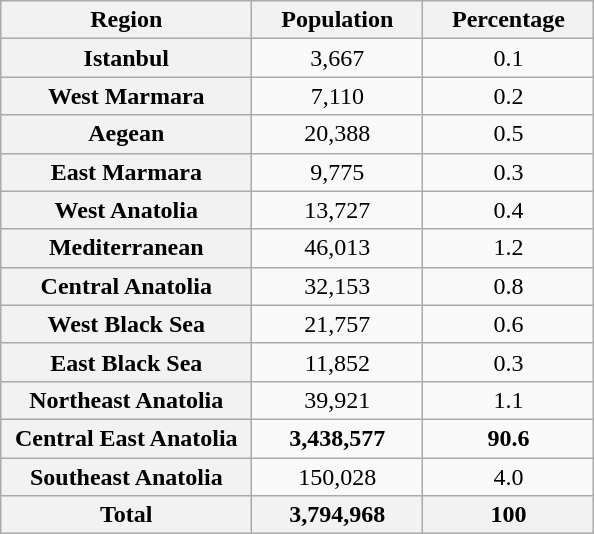<table class="wikitable">
<tr>
<th style="width:120pt;">Region</th>
<th style="width:80pt;">Population</th>
<th style="width:80pt;">Percentage</th>
</tr>
<tr>
<th style="width:120pt;">Istanbul</th>
<td style="text-align:center;">3,667</td>
<td style="text-align:center;">0.1</td>
</tr>
<tr>
<th style="width:120pt;">West Marmara</th>
<td style="text-align:center;">7,110</td>
<td style="text-align:center;">0.2</td>
</tr>
<tr>
<th style="width:120pt;">Aegean</th>
<td style="text-align:center;">20,388</td>
<td style="text-align:center;">0.5</td>
</tr>
<tr>
<th style="width:120pt;">East Marmara</th>
<td style="text-align:center;">9,775</td>
<td style="text-align:center;">0.3</td>
</tr>
<tr>
<th style="width:120pt;">West Anatolia</th>
<td style="text-align:center;">13,727</td>
<td style="text-align:center;">0.4</td>
</tr>
<tr>
<th style="width:120pt;">Mediterranean</th>
<td style="text-align:center;">46,013</td>
<td style="text-align:center;">1.2</td>
</tr>
<tr>
<th style="width:120pt;">Central Anatolia</th>
<td style="text-align:center;">32,153</td>
<td style="text-align:center;">0.8</td>
</tr>
<tr>
<th style="width:120pt;">West Black Sea</th>
<td style="text-align:center;">21,757</td>
<td style="text-align:center;">0.6</td>
</tr>
<tr>
<th style="width:120pt;">East Black Sea</th>
<td style="text-align:center;">11,852</td>
<td style="text-align:center;">0.3</td>
</tr>
<tr>
<th style="width:120pt;">Northeast Anatolia</th>
<td style="text-align:center;">39,921</td>
<td style="text-align:center;">1.1</td>
</tr>
<tr>
<th style="width:120pt;">Central East Anatolia</th>
<td style="text-align:center;"><strong>3,438,577</strong></td>
<td style="text-align:center;"><strong>90.6</strong></td>
</tr>
<tr>
<th style="width:120pt;">Southeast Anatolia</th>
<td style="text-align:center;">150,028</td>
<td style="text-align:center;">4.0</td>
</tr>
<tr>
<th style="width:120pt;">Total</th>
<th style="width:80pt;">3,794,968</th>
<th style="text-align:center;">100</th>
</tr>
</table>
